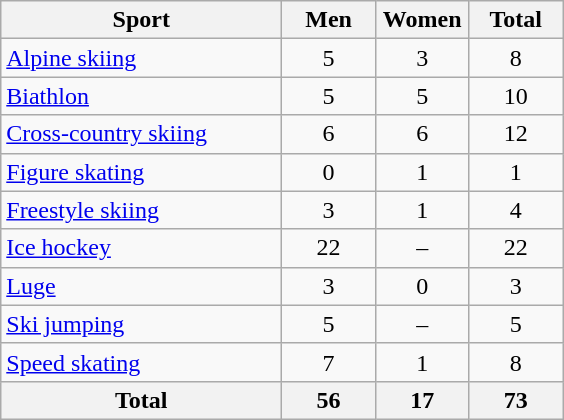<table class="wikitable sortable" style="text-align:center;">
<tr>
<th width=180>Sport</th>
<th width=55>Men</th>
<th width=55>Women</th>
<th width=55>Total</th>
</tr>
<tr>
<td align=left><a href='#'>Alpine skiing</a></td>
<td>5</td>
<td>3</td>
<td>8</td>
</tr>
<tr>
<td align=left><a href='#'>Biathlon</a></td>
<td>5</td>
<td>5</td>
<td>10</td>
</tr>
<tr>
<td align=left><a href='#'>Cross-country skiing</a></td>
<td>6</td>
<td>6</td>
<td>12</td>
</tr>
<tr>
<td align=left><a href='#'>Figure skating</a></td>
<td>0</td>
<td>1</td>
<td>1</td>
</tr>
<tr>
<td align=left><a href='#'>Freestyle skiing</a></td>
<td>3</td>
<td>1</td>
<td>4</td>
</tr>
<tr>
<td align=left><a href='#'>Ice hockey</a></td>
<td>22</td>
<td>–</td>
<td>22</td>
</tr>
<tr>
<td align=left><a href='#'>Luge</a></td>
<td>3</td>
<td>0</td>
<td>3</td>
</tr>
<tr>
<td align=left><a href='#'>Ski jumping</a></td>
<td>5</td>
<td>–</td>
<td>5</td>
</tr>
<tr>
<td align=left><a href='#'>Speed skating</a></td>
<td>7</td>
<td>1</td>
<td>8</td>
</tr>
<tr>
<th>Total</th>
<th>56</th>
<th>17</th>
<th>73</th>
</tr>
</table>
